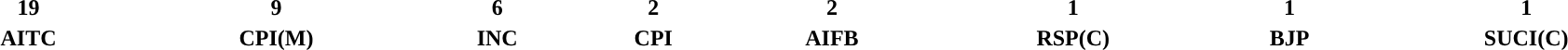<table style="width:100%; text-align:center;">
<tr>
<td style="background:"><strong>19</strong></td>
<td style="background:"><strong>9</strong></td>
<td style="background:"><strong>6</strong></td>
<td style="background:"><strong>2</strong></td>
<td style="background:"><strong>2</strong></td>
<td style="background:"><strong>1</strong></td>
<td style="background:"><strong>1</strong></td>
<td style="background:"><strong>1</strong></td>
</tr>
<tr>
<td><span><strong>AITC</strong></span></td>
<td><span><strong>CPI(M)</strong></span></td>
<td><span><strong>INC</strong></span></td>
<td><span><strong>CPI</strong></span></td>
<td><span><strong>AIFB</strong></span></td>
<td><span><strong>RSP(C)</strong></span></td>
<td><span><strong>BJP</strong></span></td>
<td><span><strong>SUCI(C)</strong></span></td>
</tr>
</table>
